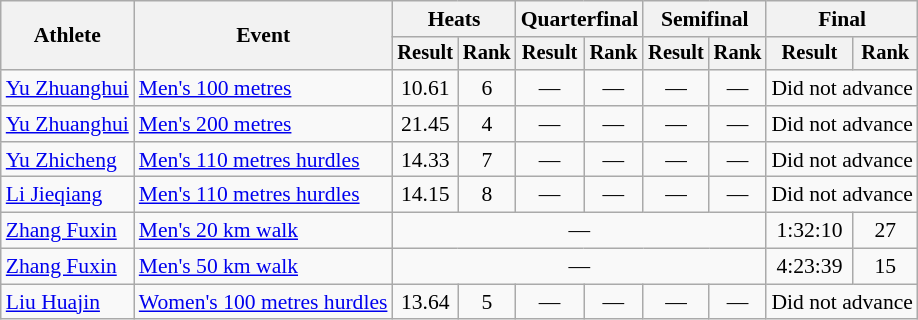<table class="wikitable" style="font-size:90%; text-align:center">
<tr>
<th rowspan="2">Athlete</th>
<th rowspan="2">Event</th>
<th colspan="2">Heats</th>
<th colspan="2">Quarterfinal</th>
<th colspan="2">Semifinal</th>
<th colspan="2">Final</th>
</tr>
<tr style="font-size:95%">
<th>Result</th>
<th>Rank</th>
<th>Result</th>
<th>Rank</th>
<th>Result</th>
<th>Rank</th>
<th>Result</th>
<th>Rank</th>
</tr>
<tr>
<td align="left"><a href='#'>Yu Zhuanghui</a></td>
<td align="left"><a href='#'>Men's 100 metres</a></td>
<td>10.61</td>
<td>6</td>
<td>—</td>
<td>—</td>
<td>—</td>
<td>—</td>
<td colspan="2">Did not advance</td>
</tr>
<tr>
<td align="left"><a href='#'>Yu Zhuanghui</a></td>
<td align="left"><a href='#'>Men's 200 metres</a></td>
<td>21.45</td>
<td>4</td>
<td>—</td>
<td>—</td>
<td>—</td>
<td>—</td>
<td colspan="2">Did not advance</td>
</tr>
<tr>
<td align="left"><a href='#'>Yu Zhicheng</a></td>
<td align="left"><a href='#'>Men's 110 metres hurdles</a></td>
<td>14.33</td>
<td>7</td>
<td>—</td>
<td>—</td>
<td>—</td>
<td>—</td>
<td colspan="2">Did not advance</td>
</tr>
<tr>
<td align="left"><a href='#'>Li Jieqiang</a></td>
<td align="left"><a href='#'>Men's 110 metres hurdles</a></td>
<td>14.15</td>
<td>8</td>
<td>—</td>
<td>—</td>
<td>—</td>
<td>—</td>
<td colspan="2">Did not advance</td>
</tr>
<tr>
<td align="left"><a href='#'>Zhang Fuxin</a></td>
<td align="left"><a href='#'>Men's 20 km walk</a></td>
<td colspan="6">—</td>
<td>1:32:10</td>
<td>27</td>
</tr>
<tr>
<td align="left"><a href='#'>Zhang Fuxin</a></td>
<td align="left"><a href='#'>Men's 50 km walk</a></td>
<td colspan="6">—</td>
<td>4:23:39</td>
<td>15</td>
</tr>
<tr>
<td align="left"><a href='#'>Liu Huajin</a></td>
<td align="left"><a href='#'>Women's 100 metres hurdles</a></td>
<td>13.64</td>
<td>5</td>
<td>—</td>
<td>—</td>
<td>—</td>
<td>—</td>
<td colspan="2">Did not advance</td>
</tr>
</table>
